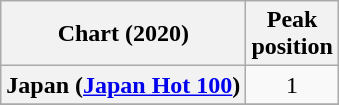<table class="wikitable sortable plainrowheaders" style="text-align:center">
<tr>
<th scope="col">Chart (2020)</th>
<th scope="col">Peak<br>position</th>
</tr>
<tr>
<th scope="row">Japan (<a href='#'>Japan Hot 100</a>)</th>
<td>1</td>
</tr>
<tr>
</tr>
</table>
